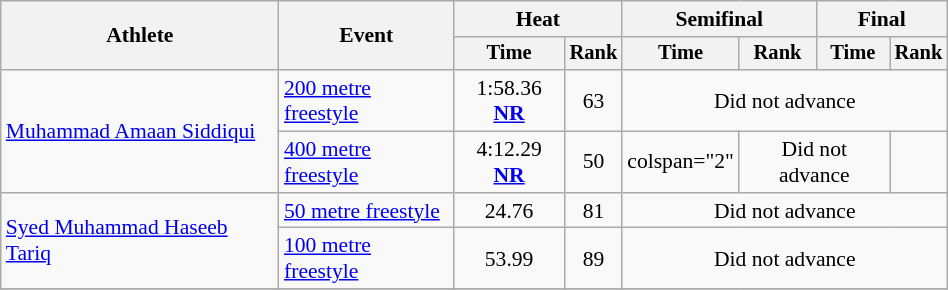<table class="wikitable" style="text-align:center; font-size:90%; width:50%;">
<tr>
<th rowspan="2">Athlete</th>
<th rowspan="2">Event</th>
<th colspan="2">Heat</th>
<th colspan="2">Semifinal</th>
<th colspan="2">Final</th>
</tr>
<tr style="font-size:95%">
<th>Time</th>
<th>Rank</th>
<th>Time</th>
<th>Rank</th>
<th>Time</th>
<th>Rank</th>
</tr>
<tr>
<td align=left rowspan=2><a href='#'>Muhammad Amaan Siddiqui</a></td>
<td align=left><a href='#'>200 metre freestyle</a></td>
<td>1:58.36 <strong><a href='#'>NR</a></strong></td>
<td>63</td>
<td colspan=4>Did not advance</td>
</tr>
<tr>
<td align=left><a href='#'>400 metre freestyle</a></td>
<td>4:12.29 <strong><a href='#'>NR</a></strong></td>
<td>50</td>
<td>colspan="2" </td>
<td colspan="2">Did not advance</td>
</tr>
<tr>
<td align=left rowspan=2><a href='#'>Syed Muhammad Haseeb Tariq</a></td>
<td align=left><a href='#'>50 metre freestyle</a></td>
<td>24.76</td>
<td>81</td>
<td colspan=4>Did not advance</td>
</tr>
<tr>
<td align=left><a href='#'>100 metre freestyle</a></td>
<td>53.99</td>
<td>89</td>
<td colspan=4>Did not advance</td>
</tr>
<tr>
</tr>
</table>
